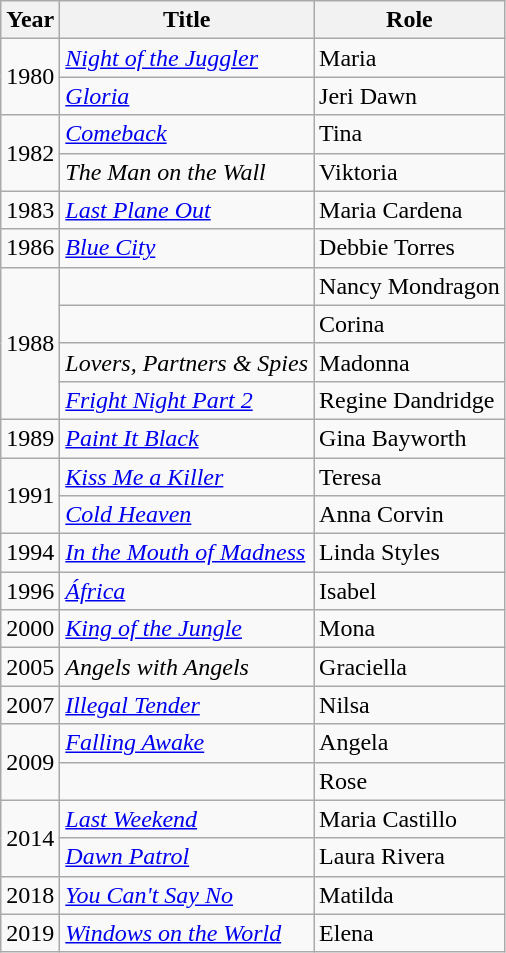<table class="wikitable sortable">
<tr>
<th>Year</th>
<th>Title</th>
<th>Role</th>
</tr>
<tr>
<td rowspan="2">1980</td>
<td><em><a href='#'>Night of the Juggler</a></em></td>
<td>Maria</td>
</tr>
<tr>
<td><em><a href='#'>Gloria</a></em></td>
<td>Jeri Dawn</td>
</tr>
<tr>
<td rowspan="2">1982</td>
<td><em><a href='#'>Comeback</a></em></td>
<td>Tina</td>
</tr>
<tr>
<td><em>The Man on the Wall</em></td>
<td>Viktoria</td>
</tr>
<tr>
<td>1983</td>
<td><em><a href='#'>Last Plane Out</a></em></td>
<td>Maria Cardena</td>
</tr>
<tr>
<td>1986</td>
<td><em><a href='#'>Blue City</a></em></td>
<td>Debbie Torres</td>
</tr>
<tr>
<td rowspan="4">1988</td>
<td><em></em></td>
<td>Nancy Mondragon</td>
</tr>
<tr>
<td><em></em></td>
<td>Corina</td>
</tr>
<tr>
<td><em>Lovers, Partners & Spies</em></td>
<td>Madonna</td>
</tr>
<tr>
<td><em><a href='#'>Fright Night Part 2</a></em></td>
<td>Regine Dandridge</td>
</tr>
<tr>
<td>1989</td>
<td><em><a href='#'>Paint It Black</a></em></td>
<td>Gina Bayworth</td>
</tr>
<tr>
<td rowspan="2">1991</td>
<td><em><a href='#'>Kiss Me a Killer</a></em></td>
<td>Teresa</td>
</tr>
<tr>
<td><em><a href='#'>Cold Heaven</a></em></td>
<td>Anna Corvin</td>
</tr>
<tr>
<td>1994</td>
<td><em><a href='#'>In the Mouth of Madness</a></em></td>
<td>Linda Styles</td>
</tr>
<tr>
<td>1996</td>
<td><em><a href='#'>África</a></em></td>
<td>Isabel</td>
</tr>
<tr>
<td>2000</td>
<td><em><a href='#'>King of the Jungle</a></em></td>
<td>Mona</td>
</tr>
<tr>
<td>2005</td>
<td><em>Angels with Angels</em></td>
<td>Graciella</td>
</tr>
<tr>
<td>2007</td>
<td><em><a href='#'>Illegal Tender</a></em></td>
<td>Nilsa</td>
</tr>
<tr>
<td rowspan="2">2009</td>
<td><em><a href='#'>Falling Awake</a></em></td>
<td>Angela</td>
</tr>
<tr>
<td><em></em></td>
<td>Rose</td>
</tr>
<tr>
<td rowspan="2">2014</td>
<td><em><a href='#'>Last Weekend</a></em></td>
<td>Maria Castillo</td>
</tr>
<tr>
<td><em><a href='#'>Dawn Patrol</a></em></td>
<td>Laura Rivera</td>
</tr>
<tr>
<td>2018</td>
<td><em><a href='#'>You Can't Say No</a></em></td>
<td>Matilda</td>
</tr>
<tr>
<td>2019</td>
<td><em><a href='#'>Windows on the World</a></em></td>
<td>Elena</td>
</tr>
</table>
